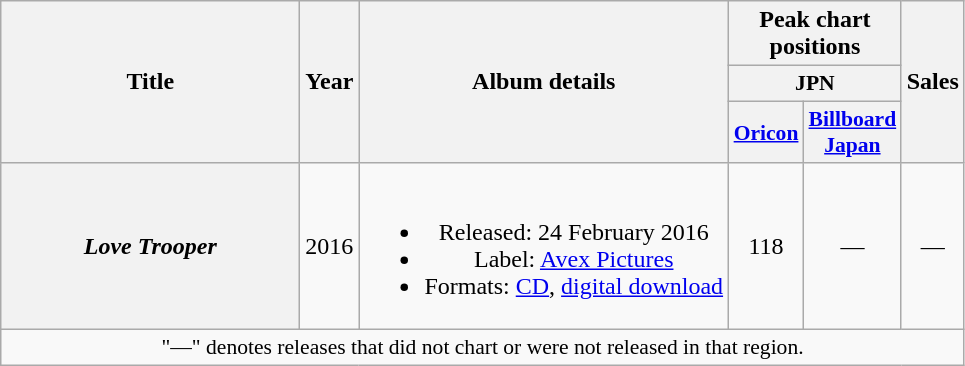<table class="wikitable plainrowheaders" style="text-align:center;">
<tr>
<th scope="col" rowspan="3" style="width:12em;">Title</th>
<th scope="col" rowspan="3">Year</th>
<th scope="col" rowspan="3">Album details</th>
<th scope="col" colspan="2">Peak chart positions</th>
<th scope="col" rowspan="3">Sales</th>
</tr>
<tr>
<th scope="col" style="width:3em;font-size:90%;" colspan="2">JPN</th>
</tr>
<tr>
<th scope="col" style="width:3em;font-size:90%;"><a href='#'>Oricon</a></th>
<th scope="col" style="width:3em;font-size:90%;"><a href='#'>Billboard Japan</a></th>
</tr>
<tr>
<th scope="row"><em>Love Trooper</em></th>
<td>2016</td>
<td><br><ul><li>Released: 24 February 2016</li><li>Label: <a href='#'>Avex Pictures</a></li><li>Formats: <a href='#'>CD</a>, <a href='#'>digital download</a></li></ul></td>
<td>118</td>
<td>—</td>
<td>—</td>
</tr>
<tr>
<td colspan="6" style="font-size:90%;">"—" denotes releases that did not chart or were not released in that region.</td>
</tr>
</table>
